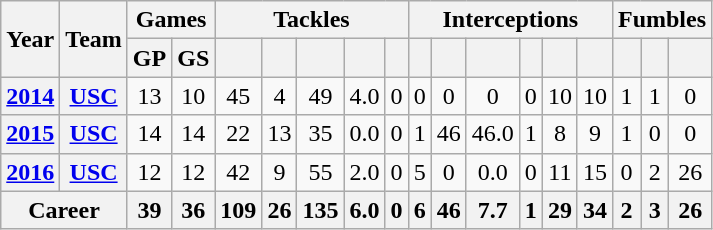<table class="wikitable" style="text-align:center;">
<tr>
<th rowspan="2">Year</th>
<th rowspan="2">Team</th>
<th colspan="2">Games</th>
<th colspan="5">Tackles</th>
<th colspan="6">Interceptions</th>
<th colspan="3">Fumbles</th>
</tr>
<tr>
<th>GP</th>
<th>GS</th>
<th></th>
<th></th>
<th></th>
<th></th>
<th></th>
<th></th>
<th></th>
<th></th>
<th></th>
<th></th>
<th></th>
<th></th>
<th></th>
<th></th>
</tr>
<tr>
<th><a href='#'>2014</a></th>
<th><a href='#'>USC</a></th>
<td>13</td>
<td>10</td>
<td>45</td>
<td>4</td>
<td>49</td>
<td>4.0</td>
<td>0</td>
<td>0</td>
<td>0</td>
<td>0</td>
<td>0</td>
<td>10</td>
<td>10</td>
<td>1</td>
<td>1</td>
<td>0</td>
</tr>
<tr>
<th><a href='#'>2015</a></th>
<th><a href='#'>USC</a></th>
<td>14</td>
<td>14</td>
<td>22</td>
<td>13</td>
<td>35</td>
<td>0.0</td>
<td>0</td>
<td>1</td>
<td>46</td>
<td>46.0</td>
<td>1</td>
<td>8</td>
<td>9</td>
<td>1</td>
<td>0</td>
<td>0</td>
</tr>
<tr>
<th><a href='#'>2016</a></th>
<th><a href='#'>USC</a></th>
<td>12</td>
<td>12</td>
<td>42</td>
<td>9</td>
<td>55</td>
<td>2.0</td>
<td>0</td>
<td>5</td>
<td>0</td>
<td>0.0</td>
<td>0</td>
<td>11</td>
<td>15</td>
<td>0</td>
<td>2</td>
<td>26</td>
</tr>
<tr>
<th colspan="2">Career</th>
<th>39</th>
<th>36</th>
<th>109</th>
<th>26</th>
<th>135</th>
<th>6.0</th>
<th>0</th>
<th>6</th>
<th>46</th>
<th>7.7</th>
<th>1</th>
<th>29</th>
<th>34</th>
<th>2</th>
<th>3</th>
<th>26</th>
</tr>
</table>
